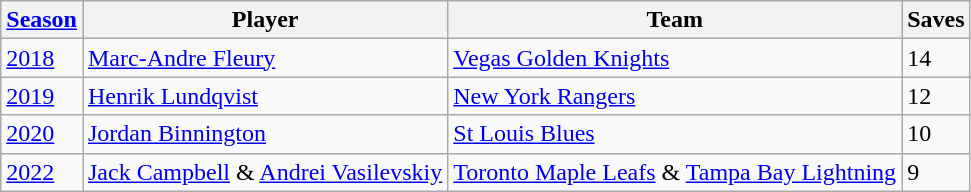<table class="wikitable sortable">
<tr>
<th><a href='#'>Season</a></th>
<th>Player</th>
<th>Team</th>
<th>Saves</th>
</tr>
<tr>
<td><a href='#'>2018</a></td>
<td><a href='#'>Marc-Andre Fleury</a></td>
<td><a href='#'>Vegas Golden Knights</a></td>
<td>14</td>
</tr>
<tr>
<td><a href='#'>2019</a></td>
<td><a href='#'>Henrik Lundqvist</a></td>
<td><a href='#'>New York Rangers</a></td>
<td>12</td>
</tr>
<tr>
<td><a href='#'>2020</a></td>
<td><a href='#'>Jordan Binnington</a></td>
<td><a href='#'>St Louis Blues</a></td>
<td>10</td>
</tr>
<tr>
<td><a href='#'>2022</a></td>
<td><a href='#'>Jack Campbell</a> & <a href='#'>Andrei Vasilevskiy</a></td>
<td><a href='#'>Toronto Maple Leafs</a> & <a href='#'>Tampa Bay Lightning</a></td>
<td>9</td>
</tr>
</table>
